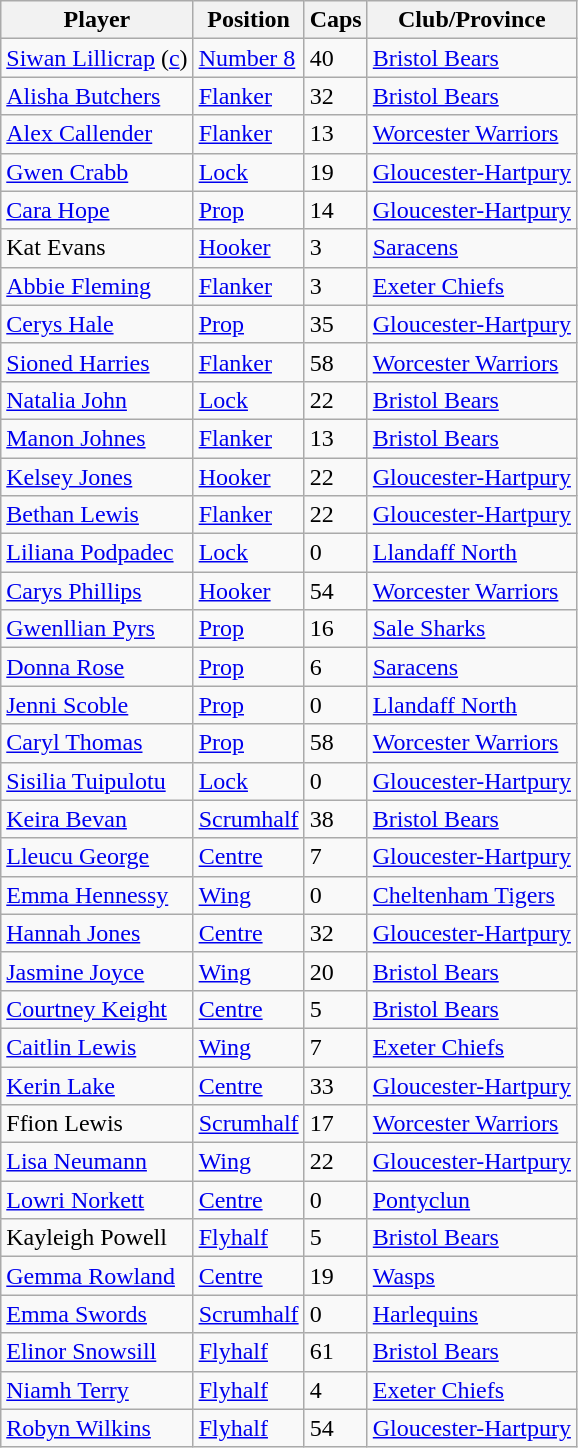<table class="wikitable">
<tr>
<th>Player</th>
<th>Position</th>
<th>Caps</th>
<th>Club/Province</th>
</tr>
<tr>
<td><a href='#'>Siwan Lillicrap</a> (<a href='#'>c</a>)</td>
<td><a href='#'>Number 8</a></td>
<td>40</td>
<td><a href='#'>Bristol Bears</a></td>
</tr>
<tr>
<td><a href='#'>Alisha Butchers</a></td>
<td><a href='#'>Flanker</a></td>
<td>32</td>
<td><a href='#'>Bristol Bears</a></td>
</tr>
<tr>
<td><a href='#'>Alex Callender</a></td>
<td><a href='#'>Flanker</a></td>
<td>13</td>
<td><a href='#'>Worcester Warriors</a></td>
</tr>
<tr>
<td><a href='#'>Gwen Crabb</a></td>
<td><a href='#'>Lock</a></td>
<td>19</td>
<td><a href='#'>Gloucester-Hartpury</a></td>
</tr>
<tr>
<td><a href='#'>Cara Hope</a></td>
<td><a href='#'>Prop</a></td>
<td>14</td>
<td><a href='#'>Gloucester-Hartpury</a></td>
</tr>
<tr>
<td>Kat Evans</td>
<td><a href='#'>Hooker</a></td>
<td>3</td>
<td><a href='#'>Saracens</a></td>
</tr>
<tr>
<td><a href='#'>Abbie Fleming</a></td>
<td><a href='#'>Flanker</a></td>
<td>3</td>
<td><a href='#'>Exeter Chiefs</a></td>
</tr>
<tr>
<td><a href='#'>Cerys Hale</a></td>
<td><a href='#'>Prop</a></td>
<td>35</td>
<td><a href='#'>Gloucester-Hartpury</a></td>
</tr>
<tr>
<td><a href='#'>Sioned Harries</a></td>
<td><a href='#'>Flanker</a></td>
<td>58</td>
<td><a href='#'>Worcester Warriors</a></td>
</tr>
<tr>
<td><a href='#'>Natalia John</a></td>
<td><a href='#'>Lock</a></td>
<td>22</td>
<td><a href='#'>Bristol Bears</a></td>
</tr>
<tr>
<td><a href='#'>Manon Johnes</a></td>
<td><a href='#'>Flanker</a></td>
<td>13</td>
<td><a href='#'>Bristol Bears</a></td>
</tr>
<tr>
<td><a href='#'>Kelsey Jones</a></td>
<td><a href='#'>Hooker</a></td>
<td>22</td>
<td><a href='#'>Gloucester-Hartpury</a></td>
</tr>
<tr>
<td><a href='#'>Bethan Lewis</a></td>
<td><a href='#'>Flanker</a></td>
<td>22</td>
<td><a href='#'>Gloucester-Hartpury</a></td>
</tr>
<tr>
<td><a href='#'>Liliana Podpadec</a></td>
<td><a href='#'>Lock</a></td>
<td>0</td>
<td><a href='#'>Llandaff North</a></td>
</tr>
<tr>
<td><a href='#'>Carys Phillips</a></td>
<td><a href='#'>Hooker</a></td>
<td>54</td>
<td><a href='#'>Worcester Warriors</a></td>
</tr>
<tr>
<td><a href='#'>Gwenllian Pyrs</a></td>
<td><a href='#'>Prop</a></td>
<td>16</td>
<td><a href='#'>Sale Sharks</a></td>
</tr>
<tr>
<td><a href='#'>Donna Rose</a></td>
<td><a href='#'>Prop</a></td>
<td>6</td>
<td><a href='#'>Saracens</a></td>
</tr>
<tr>
<td><a href='#'>Jenni Scoble</a></td>
<td><a href='#'>Prop</a></td>
<td>0</td>
<td><a href='#'>Llandaff North</a></td>
</tr>
<tr>
<td><a href='#'>Caryl Thomas</a></td>
<td><a href='#'>Prop</a></td>
<td>58</td>
<td><a href='#'>Worcester Warriors</a></td>
</tr>
<tr>
<td><a href='#'>Sisilia Tuipulotu</a></td>
<td><a href='#'>Lock</a></td>
<td>0</td>
<td><a href='#'>Gloucester-Hartpury</a></td>
</tr>
<tr>
<td><a href='#'>Keira Bevan</a></td>
<td><a href='#'>Scrumhalf</a></td>
<td>38</td>
<td><a href='#'>Bristol Bears</a></td>
</tr>
<tr>
<td><a href='#'>Lleucu George</a></td>
<td><a href='#'>Centre</a></td>
<td>7</td>
<td><a href='#'>Gloucester-Hartpury</a></td>
</tr>
<tr>
<td><a href='#'>Emma Hennessy</a></td>
<td><a href='#'>Wing</a></td>
<td>0</td>
<td><a href='#'>Cheltenham Tigers</a></td>
</tr>
<tr>
<td><a href='#'>Hannah Jones</a></td>
<td><a href='#'>Centre</a></td>
<td>32</td>
<td><a href='#'>Gloucester-Hartpury</a></td>
</tr>
<tr>
<td><a href='#'>Jasmine Joyce</a></td>
<td><a href='#'>Wing</a></td>
<td>20</td>
<td><a href='#'>Bristol Bears</a></td>
</tr>
<tr>
<td><a href='#'>Courtney Keight</a></td>
<td><a href='#'>Centre</a></td>
<td>5</td>
<td><a href='#'>Bristol Bears</a></td>
</tr>
<tr>
<td><a href='#'>Caitlin Lewis</a></td>
<td><a href='#'>Wing</a></td>
<td>7</td>
<td><a href='#'>Exeter Chiefs</a></td>
</tr>
<tr>
<td><a href='#'>Kerin Lake</a></td>
<td><a href='#'>Centre</a></td>
<td>33</td>
<td><a href='#'>Gloucester-Hartpury</a></td>
</tr>
<tr>
<td>Ffion Lewis</td>
<td><a href='#'>Scrumhalf</a></td>
<td>17</td>
<td><a href='#'>Worcester Warriors</a></td>
</tr>
<tr>
<td><a href='#'>Lisa Neumann</a></td>
<td><a href='#'>Wing</a></td>
<td>22</td>
<td><a href='#'>Gloucester-Hartpury</a></td>
</tr>
<tr>
<td><a href='#'>Lowri Norkett</a></td>
<td><a href='#'>Centre</a></td>
<td>0</td>
<td><a href='#'>Pontyclun</a></td>
</tr>
<tr>
<td>Kayleigh Powell</td>
<td><a href='#'>Flyhalf</a></td>
<td>5</td>
<td><a href='#'>Bristol Bears</a></td>
</tr>
<tr>
<td><a href='#'>Gemma Rowland</a></td>
<td><a href='#'>Centre</a></td>
<td>19</td>
<td><a href='#'>Wasps</a></td>
</tr>
<tr>
<td><a href='#'>Emma Swords</a></td>
<td><a href='#'>Scrumhalf</a></td>
<td>0</td>
<td><a href='#'>Harlequins</a></td>
</tr>
<tr>
<td><a href='#'>Elinor Snowsill</a></td>
<td><a href='#'>Flyhalf</a></td>
<td>61</td>
<td><a href='#'>Bristol Bears</a></td>
</tr>
<tr>
<td><a href='#'>Niamh Terry</a></td>
<td><a href='#'>Flyhalf</a></td>
<td>4</td>
<td><a href='#'>Exeter Chiefs</a></td>
</tr>
<tr>
<td><a href='#'>Robyn Wilkins</a></td>
<td><a href='#'>Flyhalf</a></td>
<td>54</td>
<td><a href='#'>Gloucester-Hartpury</a></td>
</tr>
</table>
